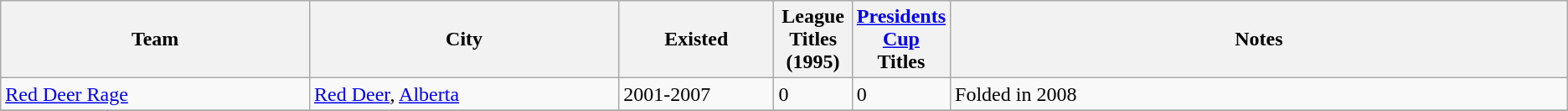<table class="wikitable">
<tr>
<th bgcolor="#DDDDFF" width="20%">Team</th>
<th bgcolor="#DDDDFF" width="20%">City</th>
<th bgcolor="#DDDDFF" width="10%">Existed</th>
<th bgcolor="#DDDDFF" width="5%">League Titles (1995)</th>
<th bgcolor="#DDDDFF" width="5%"><a href='#'>Presidents Cup</a> Titles</th>
<th bgcolor="#DDDDFF" width="45%">Notes</th>
</tr>
<tr>
<td><a href='#'>Red Deer Rage</a></td>
<td><a href='#'>Red Deer</a>, <a href='#'>Alberta</a></td>
<td>2001-2007</td>
<td>0</td>
<td>0</td>
<td>Folded in 2008</td>
</tr>
<tr>
</tr>
</table>
